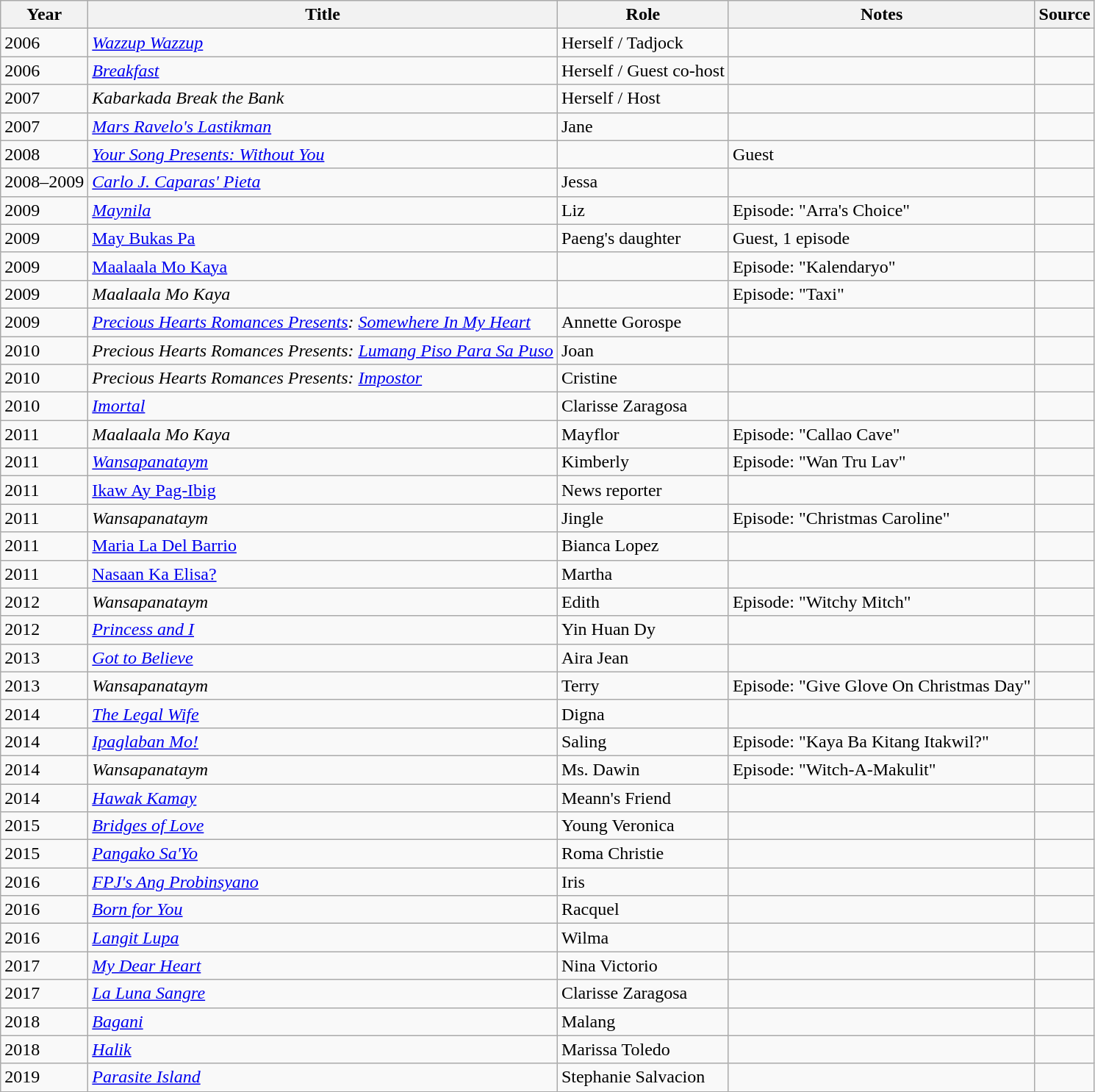<table class="wikitable sortable" >
<tr>
<th>Year</th>
<th>Title</th>
<th>Role</th>
<th class="unsortable">Notes </th>
<th class="unsortable">Source </th>
</tr>
<tr>
<td>2006</td>
<td><em><a href='#'>Wazzup Wazzup</a></em></td>
<td>Herself / Tadjock</td>
<td></td>
<td></td>
</tr>
<tr>
<td>2006</td>
<td><em><a href='#'>Breakfast</a></em></td>
<td>Herself / Guest co-host</td>
<td></td>
<td></td>
</tr>
<tr>
<td>2007</td>
<td><em>Kabarkada Break the Bank</em></td>
<td>Herself / Host</td>
<td></td>
<td></td>
</tr>
<tr>
<td>2007</td>
<td><em><a href='#'>Mars Ravelo's Lastikman</a></em></td>
<td>Jane</td>
<td></td>
<td></td>
</tr>
<tr>
<td>2008</td>
<td><em><a href='#'>Your Song Presents: Without You</a></em></td>
<td></td>
<td>Guest</td>
<td></td>
</tr>
<tr>
<td>2008–2009</td>
<td><em><a href='#'>Carlo J. Caparas' Pieta</a></em></td>
<td>Jessa</td>
<td></td>
<td></td>
</tr>
<tr>
<td>2009</td>
<td><em><a href='#'>Maynila</a></em></td>
<td>Liz</td>
<td>Episode: "Arra's Choice"</td>
<td></td>
</tr>
<tr>
<td>2009</td>
<td><a href='#'>May Bukas Pa</a></td>
<td>Paeng's daughter</td>
<td>Guest, 1 episode</td>
<td></td>
</tr>
<tr>
<td>2009</td>
<td><a href='#'>Maalaala Mo Kaya</a></td>
<td></td>
<td>Episode: "Kalendaryo"</td>
<td></td>
</tr>
<tr>
<td>2009</td>
<td><em>Maalaala Mo Kaya</em></td>
<td></td>
<td>Episode: "Taxi"</td>
<td></td>
</tr>
<tr>
<td>2009</td>
<td><em><a href='#'>Precious Hearts Romances Presents</a>: <a href='#'>Somewhere In My Heart</a> </em></td>
<td>Annette Gorospe</td>
<td></td>
<td></td>
</tr>
<tr>
<td>2010</td>
<td><em>Precious Hearts Romances Presents: <a href='#'>Lumang Piso Para Sa Puso</a></em></td>
<td>Joan</td>
<td></td>
<td></td>
</tr>
<tr>
<td>2010</td>
<td><em>Precious Hearts Romances Presents: <a href='#'>Impostor</a></em></td>
<td>Cristine</td>
<td></td>
<td></td>
</tr>
<tr>
<td>2010</td>
<td><em><a href='#'>Imortal</a></em></td>
<td>Clarisse Zaragosa</td>
<td></td>
<td></td>
</tr>
<tr>
<td>2011</td>
<td><em>Maalaala Mo Kaya</em></td>
<td>Mayflor</td>
<td>Episode: "Callao Cave"</td>
<td></td>
</tr>
<tr>
<td>2011</td>
<td><em><a href='#'>Wansapanataym</a></em></td>
<td>Kimberly</td>
<td>Episode: "Wan Tru Lav"</td>
<td></td>
</tr>
<tr>
<td>2011</td>
<td><a href='#'>Ikaw Ay Pag-Ibig</a></td>
<td>News reporter</td>
<td></td>
<td></td>
</tr>
<tr>
<td>2011</td>
<td><em>Wansapanataym</em></td>
<td>Jingle</td>
<td>Episode: "Christmas Caroline"</td>
<td></td>
</tr>
<tr>
<td>2011</td>
<td><a href='#'>Maria La Del Barrio</a></td>
<td>Bianca Lopez</td>
<td></td>
<td></td>
</tr>
<tr>
<td>2011</td>
<td><a href='#'>Nasaan Ka Elisa?</a></td>
<td>Martha</td>
<td></td>
<td></td>
</tr>
<tr>
<td>2012</td>
<td><em>Wansapanataym</em></td>
<td>Edith</td>
<td>Episode: "Witchy Mitch"</td>
<td></td>
</tr>
<tr>
<td>2012</td>
<td><em><a href='#'>Princess and I</a></em></td>
<td>Yin Huan Dy</td>
<td></td>
<td></td>
</tr>
<tr>
<td>2013</td>
<td><em><a href='#'>Got to Believe</a></em></td>
<td>Aira Jean</td>
<td></td>
<td></td>
</tr>
<tr>
<td>2013</td>
<td><em>Wansapanataym</em></td>
<td>Terry</td>
<td>Episode: "Give Glove On Christmas Day"</td>
<td></td>
</tr>
<tr>
<td>2014</td>
<td><em><a href='#'>The Legal Wife</a></em></td>
<td>Digna</td>
<td></td>
<td></td>
</tr>
<tr>
<td>2014</td>
<td><em><a href='#'>Ipaglaban Mo!</a></em></td>
<td>Saling</td>
<td>Episode: "Kaya Ba Kitang Itakwil?"</td>
<td></td>
</tr>
<tr>
<td>2014</td>
<td><em>Wansapanataym</em></td>
<td>Ms. Dawin</td>
<td>Episode: "Witch-A-Makulit"</td>
<td></td>
</tr>
<tr>
<td>2014</td>
<td><em><a href='#'>Hawak Kamay</a></em></td>
<td>Meann's Friend</td>
<td></td>
<td></td>
</tr>
<tr>
<td>2015</td>
<td><em><a href='#'>Bridges of Love</a></em></td>
<td>Young Veronica</td>
<td></td>
<td></td>
</tr>
<tr>
<td>2015</td>
<td><em><a href='#'>Pangako Sa'Yo</a></em></td>
<td>Roma Christie</td>
<td></td>
<td></td>
</tr>
<tr>
<td>2016</td>
<td><em><a href='#'>FPJ's Ang Probinsyano</a></em></td>
<td>Iris</td>
<td></td>
<td></td>
</tr>
<tr>
<td>2016</td>
<td><em><a href='#'>Born for You</a></em></td>
<td>Racquel</td>
<td></td>
<td></td>
</tr>
<tr>
<td>2016</td>
<td><em><a href='#'>Langit Lupa</a></em></td>
<td>Wilma</td>
<td></td>
<td></td>
</tr>
<tr>
<td>2017</td>
<td><em><a href='#'>My Dear Heart</a></em></td>
<td>Nina Victorio</td>
<td></td>
<td></td>
</tr>
<tr>
<td>2017</td>
<td><em><a href='#'>La Luna Sangre</a></em></td>
<td>Clarisse Zaragosa</td>
<td></td>
<td></td>
</tr>
<tr>
<td>2018</td>
<td><em><a href='#'>Bagani</a></em></td>
<td>Malang</td>
<td></td>
<td></td>
</tr>
<tr>
<td>2018</td>
<td><em><a href='#'>Halik</a></em></td>
<td>Marissa Toledo</td>
<td></td>
<td></td>
</tr>
<tr>
<td>2019</td>
<td><em><a href='#'>Parasite Island</a></em></td>
<td>Stephanie Salvacion</td>
<td></td>
<td></td>
</tr>
<tr>
</tr>
</table>
